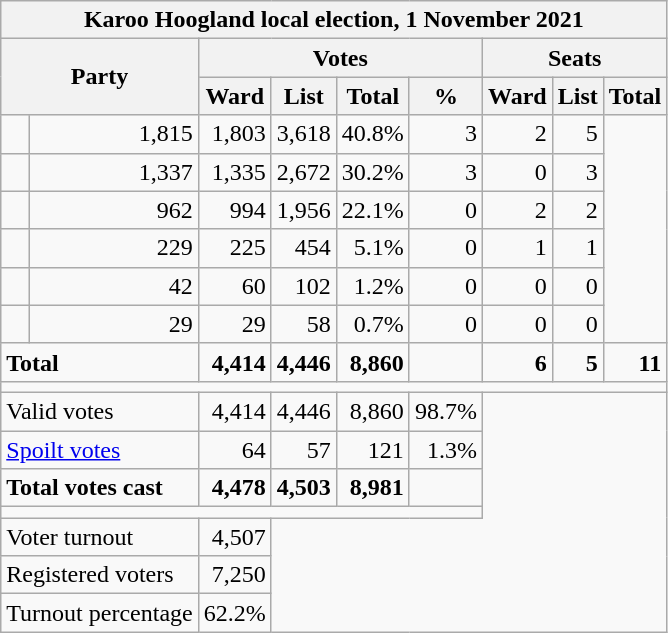<table class=wikitable style="text-align:right">
<tr>
<th colspan="9" align="center">Karoo Hoogland local election, 1 November 2021</th>
</tr>
<tr>
<th rowspan="2" colspan="2">Party</th>
<th colspan="4" align="center">Votes</th>
<th colspan="3" align="center">Seats</th>
</tr>
<tr>
<th>Ward</th>
<th>List</th>
<th>Total</th>
<th>%</th>
<th>Ward</th>
<th>List</th>
<th>Total</th>
</tr>
<tr>
<td></td>
<td>1,815</td>
<td>1,803</td>
<td>3,618</td>
<td>40.8%</td>
<td>3</td>
<td>2</td>
<td>5</td>
</tr>
<tr>
<td></td>
<td>1,337</td>
<td>1,335</td>
<td>2,672</td>
<td>30.2%</td>
<td>3</td>
<td>0</td>
<td>3</td>
</tr>
<tr>
<td></td>
<td>962</td>
<td>994</td>
<td>1,956</td>
<td>22.1%</td>
<td>0</td>
<td>2</td>
<td>2</td>
</tr>
<tr>
<td></td>
<td>229</td>
<td>225</td>
<td>454</td>
<td>5.1%</td>
<td>0</td>
<td>1</td>
<td>1</td>
</tr>
<tr>
<td></td>
<td>42</td>
<td>60</td>
<td>102</td>
<td>1.2%</td>
<td>0</td>
<td>0</td>
<td>0</td>
</tr>
<tr>
<td></td>
<td>29</td>
<td>29</td>
<td>58</td>
<td>0.7%</td>
<td>0</td>
<td>0</td>
<td>0</td>
</tr>
<tr>
<td colspan="2" style="text-align:left"><strong>Total</strong></td>
<td><strong>4,414</strong></td>
<td><strong>4,446</strong></td>
<td><strong>8,860</strong></td>
<td></td>
<td><strong>6</strong></td>
<td><strong>5</strong></td>
<td><strong>11</strong></td>
</tr>
<tr>
<td colspan="9"></td>
</tr>
<tr>
<td colspan="2" style="text-align:left">Valid votes</td>
<td>4,414</td>
<td>4,446</td>
<td>8,860</td>
<td>98.7%</td>
</tr>
<tr>
<td colspan="2" style="text-align:left"><a href='#'>Spoilt votes</a></td>
<td>64</td>
<td>57</td>
<td>121</td>
<td>1.3%</td>
</tr>
<tr>
<td colspan="2" style="text-align:left"><strong>Total votes cast</strong></td>
<td><strong>4,478</strong></td>
<td><strong>4,503</strong></td>
<td><strong>8,981</strong></td>
<td></td>
</tr>
<tr>
<td colspan="6"></td>
</tr>
<tr>
<td colspan="2" style="text-align:left">Voter turnout</td>
<td>4,507</td>
</tr>
<tr>
<td colspan="2" style="text-align:left">Registered voters</td>
<td>7,250</td>
</tr>
<tr>
<td colspan="2" style="text-align:left">Turnout percentage</td>
<td>62.2%</td>
</tr>
</table>
